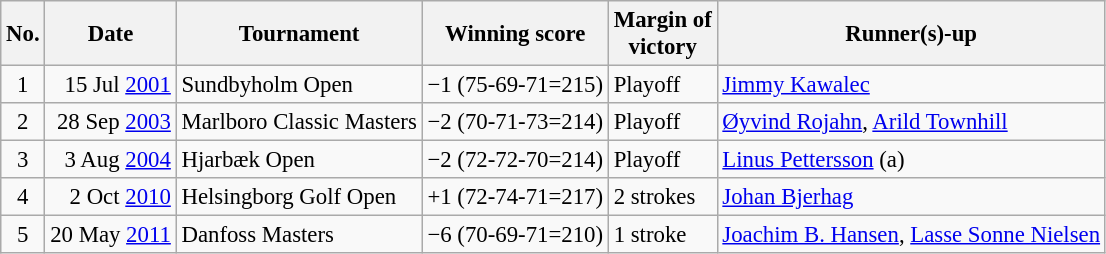<table class="wikitable" style="font-size:95%;">
<tr>
<th>No.</th>
<th>Date</th>
<th>Tournament</th>
<th>Winning score</th>
<th>Margin of<br>victory</th>
<th>Runner(s)-up</th>
</tr>
<tr>
<td align=center>1</td>
<td align=right>15 Jul <a href='#'>2001</a></td>
<td>Sundbyholm Open</td>
<td>−1 (75-69-71=215)</td>
<td>Playoff</td>
<td> <a href='#'>Jimmy Kawalec</a></td>
</tr>
<tr>
<td align=center>2</td>
<td align=right>28 Sep <a href='#'>2003</a></td>
<td>Marlboro Classic Masters</td>
<td>−2 (70-71-73=214)</td>
<td>Playoff</td>
<td> <a href='#'>Øyvind Rojahn</a>,  <a href='#'>Arild Townhill</a></td>
</tr>
<tr>
<td align=center>3</td>
<td align=right>3 Aug <a href='#'>2004</a></td>
<td>Hjarbæk Open</td>
<td>−2 (72-72-70=214)</td>
<td>Playoff</td>
<td> <a href='#'>Linus Pettersson</a> (a)</td>
</tr>
<tr>
<td align=center>4</td>
<td align=right>2 Oct <a href='#'>2010</a></td>
<td>Helsingborg Golf Open</td>
<td>+1 (72-74-71=217)</td>
<td>2 strokes</td>
<td> <a href='#'>Johan Bjerhag</a></td>
</tr>
<tr>
<td align=center>5</td>
<td align=right>20 May <a href='#'>2011</a></td>
<td>Danfoss Masters</td>
<td>−6 (70-69-71=210)</td>
<td>1 stroke</td>
<td> <a href='#'>Joachim B. Hansen</a>,  <a href='#'>Lasse Sonne Nielsen</a></td>
</tr>
</table>
